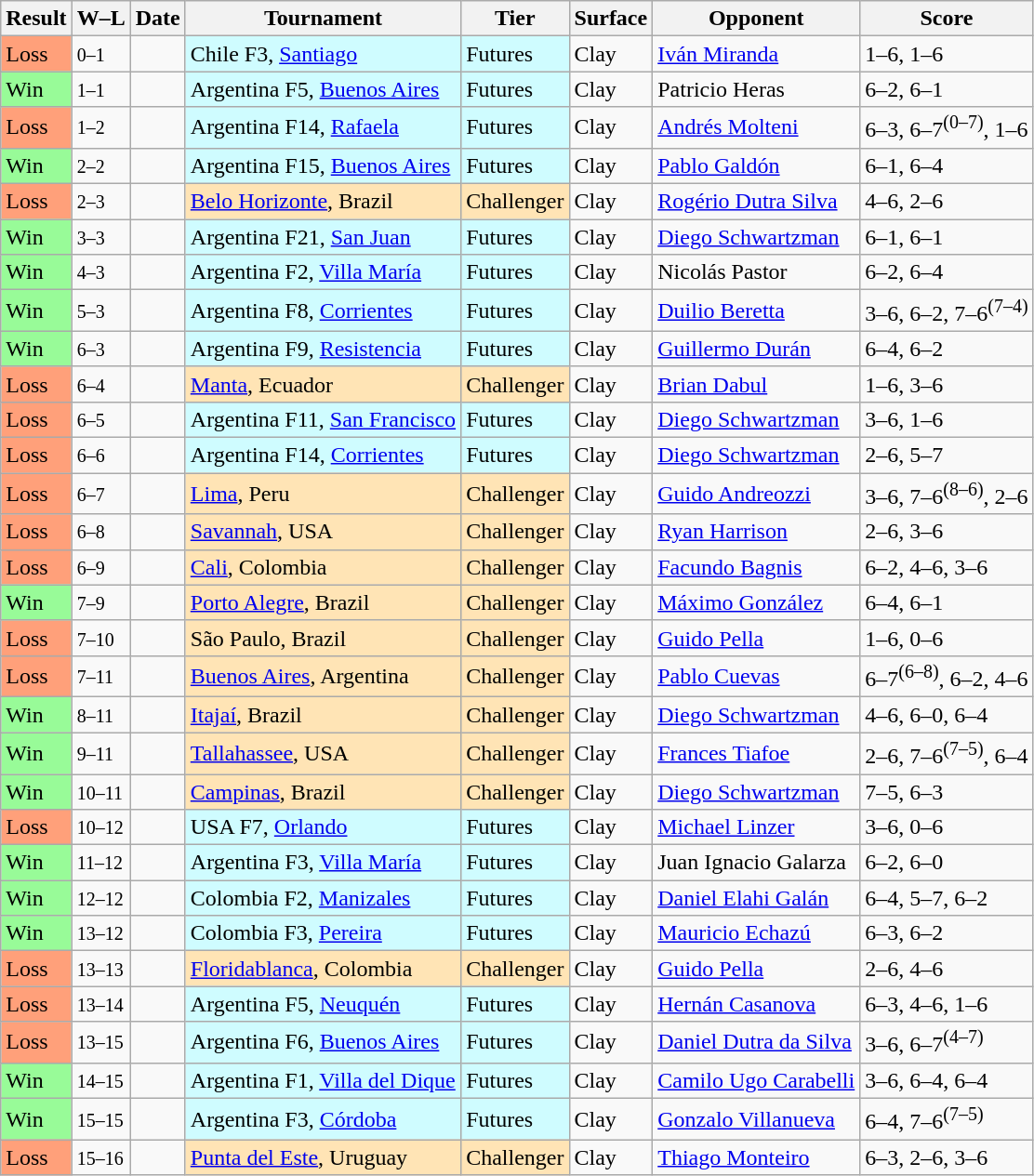<table class="sortable wikitable">
<tr>
<th>Result</th>
<th class="unsortable">W–L</th>
<th>Date</th>
<th>Tournament</th>
<th>Tier</th>
<th>Surface</th>
<th>Opponent</th>
<th class="unsortable">Score</th>
</tr>
<tr>
<td bgcolor=FFA07A>Loss</td>
<td><small>0–1</small></td>
<td></td>
<td style="background:#cffcff;">Chile F3, <a href='#'>Santiago</a></td>
<td style="background:#cffcff;">Futures</td>
<td>Clay</td>
<td> <a href='#'>Iván Miranda</a></td>
<td>1–6, 1–6</td>
</tr>
<tr>
<td bgcolor=98fb98>Win</td>
<td><small>1–1</small></td>
<td></td>
<td style="background:#cffcff;">Argentina F5, <a href='#'>Buenos Aires</a></td>
<td style="background:#cffcff;">Futures</td>
<td>Clay</td>
<td> Patricio Heras</td>
<td>6–2, 6–1</td>
</tr>
<tr>
<td bgcolor=FFA07A>Loss</td>
<td><small>1–2</small></td>
<td></td>
<td style="background:#cffcff;">Argentina F14, <a href='#'>Rafaela</a></td>
<td style="background:#cffcff;">Futures</td>
<td>Clay</td>
<td> <a href='#'>Andrés Molteni</a></td>
<td>6–3, 6–7<sup>(0–7)</sup>, 1–6</td>
</tr>
<tr>
<td bgcolor=98fb98>Win</td>
<td><small>2–2</small></td>
<td></td>
<td style="background:#cffcff;">Argentina F15, <a href='#'>Buenos Aires</a></td>
<td style="background:#cffcff;">Futures</td>
<td>Clay</td>
<td> <a href='#'>Pablo Galdón</a></td>
<td>6–1, 6–4</td>
</tr>
<tr>
<td bgcolor=FFA07A>Loss</td>
<td><small>2–3</small></td>
<td><a href='#'></a></td>
<td style="background:moccasin;"><a href='#'>Belo Horizonte</a>, Brazil</td>
<td style="background:moccasin;">Challenger</td>
<td>Clay</td>
<td> <a href='#'>Rogério Dutra Silva</a></td>
<td>4–6, 2–6</td>
</tr>
<tr>
<td bgcolor=98fb98>Win</td>
<td><small>3–3</small></td>
<td></td>
<td style="background:#cffcff;">Argentina F21, <a href='#'>San Juan</a></td>
<td style="background:#cffcff;">Futures</td>
<td>Clay</td>
<td> <a href='#'>Diego Schwartzman</a></td>
<td>6–1, 6–1</td>
</tr>
<tr>
<td bgcolor=98fb98>Win</td>
<td><small>4–3</small></td>
<td></td>
<td style="background:#cffcff;">Argentina F2, <a href='#'>Villa María</a></td>
<td style="background:#cffcff;">Futures</td>
<td>Clay</td>
<td> Nicolás Pastor</td>
<td>6–2, 6–4</td>
</tr>
<tr>
<td bgcolor=98fb98>Win</td>
<td><small>5–3</small></td>
<td></td>
<td style="background:#cffcff;">Argentina F8, <a href='#'>Corrientes</a></td>
<td style="background:#cffcff;">Futures</td>
<td>Clay</td>
<td> <a href='#'>Duilio Beretta</a></td>
<td>3–6, 6–2, 7–6<sup>(7–4)</sup></td>
</tr>
<tr>
<td bgcolor=98fb98>Win</td>
<td><small>6–3</small></td>
<td></td>
<td style="background:#cffcff;">Argentina F9, <a href='#'>Resistencia</a></td>
<td style="background:#cffcff;">Futures</td>
<td>Clay</td>
<td> <a href='#'>Guillermo Durán</a></td>
<td>6–4, 6–2</td>
</tr>
<tr>
<td bgcolor=FFA07A>Loss</td>
<td><small>6–4</small></td>
<td><a href='#'></a></td>
<td style="background:moccasin;"><a href='#'>Manta</a>, Ecuador</td>
<td style="background:moccasin;">Challenger</td>
<td>Clay</td>
<td> <a href='#'>Brian Dabul</a></td>
<td>1–6, 3–6</td>
</tr>
<tr>
<td bgcolor=FFA07A>Loss</td>
<td><small>6–5</small></td>
<td></td>
<td style="background:#cffcff;">Argentina F11, <a href='#'>San Francisco</a></td>
<td style="background:#cffcff;">Futures</td>
<td>Clay</td>
<td> <a href='#'>Diego Schwartzman</a></td>
<td>3–6, 1–6</td>
</tr>
<tr>
<td bgcolor=FFA07A>Loss</td>
<td><small>6–6</small></td>
<td></td>
<td style="background:#cffcff;">Argentina F14, <a href='#'>Corrientes</a></td>
<td style="background:#cffcff;">Futures</td>
<td>Clay</td>
<td> <a href='#'>Diego Schwartzman</a></td>
<td>2–6, 5–7</td>
</tr>
<tr>
<td bgcolor=FFA07A>Loss</td>
<td><small>6–7</small></td>
<td><a href='#'></a></td>
<td style="background:moccasin;"><a href='#'>Lima</a>, Peru</td>
<td style="background:moccasin;">Challenger</td>
<td>Clay</td>
<td> <a href='#'>Guido Andreozzi</a></td>
<td>3–6, 7–6<sup>(8–6)</sup>, 2–6</td>
</tr>
<tr>
<td bgcolor=FFA07A>Loss</td>
<td><small>6–8</small></td>
<td><a href='#'></a></td>
<td style="background:moccasin;"><a href='#'>Savannah</a>, USA</td>
<td style="background:moccasin;">Challenger</td>
<td>Clay</td>
<td> <a href='#'>Ryan Harrison</a></td>
<td>2–6, 3–6</td>
</tr>
<tr>
<td bgcolor=FFA07A>Loss</td>
<td><small>6–9</small></td>
<td><a href='#'></a></td>
<td style="background:moccasin;"><a href='#'>Cali</a>, Colombia</td>
<td style="background:moccasin;">Challenger</td>
<td>Clay</td>
<td> <a href='#'>Facundo Bagnis</a></td>
<td>6–2, 4–6, 3–6</td>
</tr>
<tr>
<td bgcolor=98fb98>Win</td>
<td><small>7–9</small></td>
<td><a href='#'></a></td>
<td style="background:moccasin;"><a href='#'>Porto Alegre</a>, Brazil</td>
<td style="background:moccasin;">Challenger</td>
<td>Clay</td>
<td> <a href='#'>Máximo González</a></td>
<td>6–4, 6–1</td>
</tr>
<tr>
<td bgcolor=FFA07A>Loss</td>
<td><small>7–10</small></td>
<td><a href='#'></a></td>
<td style="background:moccasin;">São Paulo, Brazil</td>
<td style="background:moccasin;">Challenger</td>
<td>Clay</td>
<td> <a href='#'>Guido Pella</a></td>
<td>1–6, 0–6</td>
</tr>
<tr>
<td bgcolor=FFA07A>Loss</td>
<td><small>7–11</small></td>
<td><a href='#'></a></td>
<td style="background:moccasin;"><a href='#'>Buenos Aires</a>, Argentina</td>
<td style="background:moccasin;">Challenger</td>
<td>Clay</td>
<td> <a href='#'>Pablo Cuevas</a></td>
<td>6–7<sup>(6–8)</sup>, 6–2, 4–6</td>
</tr>
<tr>
<td bgcolor=98fb98>Win</td>
<td><small>8–11</small></td>
<td><a href='#'></a></td>
<td style="background:moccasin;"><a href='#'>Itajaí</a>, Brazil</td>
<td style="background:moccasin;">Challenger</td>
<td>Clay</td>
<td> <a href='#'>Diego Schwartzman</a></td>
<td>4–6, 6–0, 6–4</td>
</tr>
<tr>
<td bgcolor=98fb98>Win</td>
<td><small>9–11</small></td>
<td><a href='#'></a></td>
<td style="background:moccasin;"><a href='#'>Tallahassee</a>, USA</td>
<td style="background:moccasin;">Challenger</td>
<td>Clay</td>
<td> <a href='#'>Frances Tiafoe</a></td>
<td>2–6, 7–6<sup>(7–5)</sup>, 6–4</td>
</tr>
<tr>
<td bgcolor=98fb98>Win</td>
<td><small>10–11</small></td>
<td><a href='#'></a></td>
<td style="background:moccasin;"><a href='#'>Campinas</a>, Brazil</td>
<td style="background:moccasin;">Challenger</td>
<td>Clay</td>
<td> <a href='#'>Diego Schwartzman</a></td>
<td>7–5, 6–3</td>
</tr>
<tr>
<td bgcolor=FFA07A>Loss</td>
<td><small>10–12</small></td>
<td></td>
<td style="background:#cffcff;">USA F7, <a href='#'>Orlando</a></td>
<td style="background:#cffcff;">Futures</td>
<td>Clay</td>
<td> <a href='#'>Michael Linzer</a></td>
<td>3–6, 0–6</td>
</tr>
<tr>
<td bgcolor=98fb98>Win</td>
<td><small>11–12</small></td>
<td></td>
<td style="background:#cffcff;">Argentina F3, <a href='#'>Villa María</a></td>
<td style="background:#cffcff;">Futures</td>
<td>Clay</td>
<td> Juan Ignacio Galarza</td>
<td>6–2, 6–0</td>
</tr>
<tr>
<td bgcolor=98fb98>Win</td>
<td><small>12–12</small></td>
<td></td>
<td style="background:#cffcff;">Colombia F2, <a href='#'>Manizales</a></td>
<td style="background:#cffcff;">Futures</td>
<td>Clay</td>
<td> <a href='#'>Daniel Elahi Galán</a></td>
<td>6–4, 5–7, 6–2</td>
</tr>
<tr>
<td bgcolor=98fb98>Win</td>
<td><small>13–12</small></td>
<td></td>
<td style="background:#cffcff;">Colombia F3, <a href='#'>Pereira</a></td>
<td style="background:#cffcff;">Futures</td>
<td>Clay</td>
<td> <a href='#'>Mauricio Echazú</a></td>
<td>6–3, 6–2</td>
</tr>
<tr>
<td bgcolor=FFA07A>Loss</td>
<td><small>13–13</small></td>
<td><a href='#'></a></td>
<td style="background:moccasin;"><a href='#'>Floridablanca</a>, Colombia</td>
<td style="background:moccasin;">Challenger</td>
<td>Clay</td>
<td> <a href='#'>Guido Pella</a></td>
<td>2–6, 4–6</td>
</tr>
<tr>
<td bgcolor=FFA07A>Loss</td>
<td><small>13–14</small></td>
<td></td>
<td style="background:#cffcff;">Argentina F5, <a href='#'>Neuquén</a></td>
<td style="background:#cffcff;">Futures</td>
<td>Clay</td>
<td> <a href='#'>Hernán Casanova</a></td>
<td>6–3, 4–6, 1–6</td>
</tr>
<tr>
<td bgcolor=FFA07A>Loss</td>
<td><small>13–15</small></td>
<td></td>
<td style="background:#cffcff;">Argentina F6, <a href='#'>Buenos Aires</a></td>
<td style="background:#cffcff;">Futures</td>
<td>Clay</td>
<td> <a href='#'>Daniel Dutra da Silva</a></td>
<td>3–6, 6–7<sup>(4–7)</sup></td>
</tr>
<tr>
<td bgcolor=98fb98>Win</td>
<td><small>14–15</small></td>
<td></td>
<td style="background:#cffcff;">Argentina F1, <a href='#'>Villa del Dique</a></td>
<td style="background:#cffcff;">Futures</td>
<td>Clay</td>
<td> <a href='#'>Camilo Ugo Carabelli</a></td>
<td>3–6, 6–4, 6–4</td>
</tr>
<tr>
<td bgcolor=98fb98>Win</td>
<td><small>15–15</small></td>
<td></td>
<td style="background:#cffcff;">Argentina F3, <a href='#'>Córdoba</a></td>
<td style="background:#cffcff;">Futures</td>
<td>Clay</td>
<td> <a href='#'>Gonzalo Villanueva</a></td>
<td>6–4, 7–6<sup>(7–5)</sup></td>
</tr>
<tr>
<td bgcolor=FFA07A>Loss</td>
<td><small>15–16</small></td>
<td><a href='#'></a></td>
<td style="background:moccasin;"><a href='#'>Punta del Este</a>, Uruguay</td>
<td style="background:moccasin;">Challenger</td>
<td>Clay</td>
<td> <a href='#'>Thiago Monteiro</a></td>
<td>6–3, 2–6, 3–6</td>
</tr>
</table>
